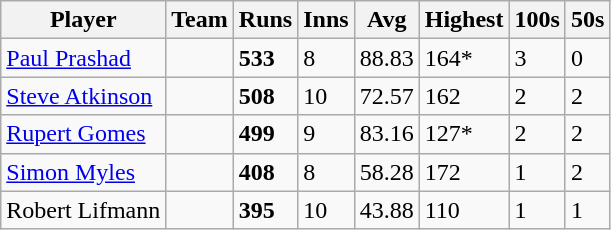<table class="wikitable">
<tr>
<th>Player</th>
<th>Team</th>
<th>Runs</th>
<th>Inns</th>
<th>Avg</th>
<th>Highest</th>
<th>100s</th>
<th>50s</th>
</tr>
<tr>
<td><a href='#'>Paul Prashad</a></td>
<td></td>
<td><strong>533</strong></td>
<td>8</td>
<td>88.83</td>
<td>164*</td>
<td>3</td>
<td>0</td>
</tr>
<tr>
<td><a href='#'>Steve Atkinson</a></td>
<td></td>
<td><strong>508</strong></td>
<td>10</td>
<td>72.57</td>
<td>162</td>
<td>2</td>
<td>2</td>
</tr>
<tr>
<td><a href='#'>Rupert Gomes</a></td>
<td></td>
<td><strong>499</strong></td>
<td>9</td>
<td>83.16</td>
<td>127*</td>
<td>2</td>
<td>2</td>
</tr>
<tr>
<td><a href='#'>Simon Myles</a></td>
<td></td>
<td><strong>408</strong></td>
<td>8</td>
<td>58.28</td>
<td>172</td>
<td>1</td>
<td>2</td>
</tr>
<tr>
<td>Robert Lifmann</td>
<td></td>
<td><strong>395</strong></td>
<td>10</td>
<td>43.88</td>
<td>110</td>
<td>1</td>
<td>1</td>
</tr>
</table>
